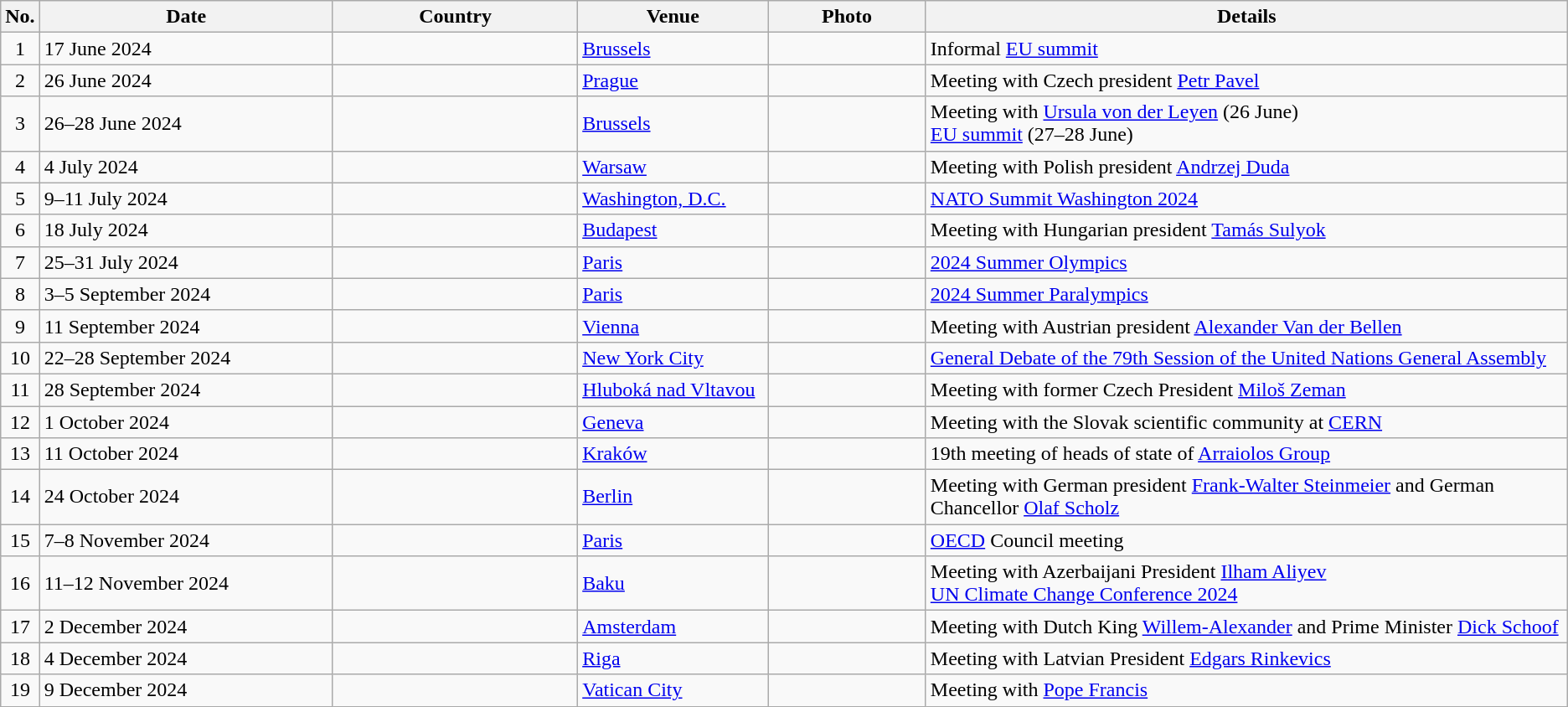<table class="wikitable">
<tr>
<th width="10" align="center">No.</th>
<th width="290" align="center">Date</th>
<th width="240" align="center">Country</th>
<th width="170" align="center">Venue</th>
<th width="150" align="center">Photo</th>
<th width="675" align="center">Details</th>
</tr>
<tr>
<td align="center">1</td>
<td align="left">17 June 2024</td>
<td align="left"></td>
<td align="left"><a href='#'>Brussels</a></td>
<td align="left"></td>
<td align="left">Informal <a href='#'>EU summit</a></td>
</tr>
<tr>
<td align="center">2</td>
<td align="left">26 June 2024</td>
<td align="left"></td>
<td align="left"><a href='#'>Prague</a></td>
<td align="left"></td>
<td align="left">Meeting with Czech president <a href='#'>Petr Pavel</a></td>
</tr>
<tr>
<td align="center">3</td>
<td align="left">26–28 June 2024</td>
<td align="left"></td>
<td align="left"><a href='#'>Brussels</a></td>
<td align="left"></td>
<td align="left">Meeting with <a href='#'>Ursula von der Leyen</a> (26 June)<br><a href='#'>EU summit</a> (27–28 June)</td>
</tr>
<tr>
<td align="center">4</td>
<td align="left">4 July 2024</td>
<td align="left"></td>
<td align="left"><a href='#'>Warsaw</a></td>
<td align="left"></td>
<td align="left">Meeting with Polish president <a href='#'>Andrzej Duda</a></td>
</tr>
<tr>
<td align="center">5</td>
<td align="left">9–11 July 2024</td>
<td align="left"></td>
<td align="left"><a href='#'>Washington, D.C.</a></td>
<td align="left"></td>
<td align="left"><a href='#'>NATO Summit Washington 2024</a></td>
</tr>
<tr>
<td align="center">6</td>
<td align="left">18 July 2024</td>
<td align="left"></td>
<td align="left"><a href='#'>Budapest</a></td>
<td align="left"></td>
<td align="left">Meeting with Hungarian president <a href='#'>Tamás Sulyok</a></td>
</tr>
<tr>
<td align="center">7</td>
<td align="left">25–31 July 2024</td>
<td align="left"></td>
<td align="left"><a href='#'>Paris</a></td>
<td align="left"></td>
<td align="left"><a href='#'>2024 Summer Olympics</a></td>
</tr>
<tr>
<td align="center">8</td>
<td align="left">3–5 September 2024</td>
<td align="left"></td>
<td align="left"><a href='#'>Paris</a></td>
<td align="left"></td>
<td align="left"><a href='#'>2024 Summer Paralympics</a></td>
</tr>
<tr>
<td align="center">9</td>
<td align="left">11 September 2024</td>
<td align="left"></td>
<td align="left"><a href='#'>Vienna</a></td>
<td align="left"></td>
<td align="left">Meeting with Austrian president <a href='#'>Alexander Van der Bellen</a></td>
</tr>
<tr>
<td align="center">10</td>
<td align="left">22–28 September 2024</td>
<td align="left"></td>
<td align="left"><a href='#'>New York City</a></td>
<td align="left"></td>
<td align="left"><a href='#'>General Debate of the 79th Session of the United Nations General Assembly</a></td>
</tr>
<tr>
<td align="center">11</td>
<td align="left">28 September 2024</td>
<td align="left"></td>
<td align="left"><a href='#'>Hluboká nad Vltavou</a></td>
<td align="left"></td>
<td align="left">Meeting with former Czech President <a href='#'>Miloš Zeman</a></td>
</tr>
<tr>
<td align="center">12</td>
<td align="left">1 October 2024</td>
<td align="left"></td>
<td align="left"><a href='#'>Geneva</a></td>
<td align="left"></td>
<td align="left">Meeting with the Slovak scientific community at <a href='#'>CERN</a></td>
</tr>
<tr>
<td align="center">13</td>
<td align="left">11 October 2024</td>
<td align="left"></td>
<td align="left"><a href='#'>Kraków</a></td>
<td align="left"></td>
<td align="left">19th meeting of heads of state of <a href='#'>Arraiolos Group</a></td>
</tr>
<tr>
<td align="center">14</td>
<td align="left">24 October 2024</td>
<td align="left"></td>
<td align="left"><a href='#'>Berlin</a></td>
<td align="left"></td>
<td align="left">Meeting with German president <a href='#'>Frank-Walter Steinmeier</a> and German Chancellor <a href='#'>Olaf Scholz</a></td>
</tr>
<tr>
<td align="center">15</td>
<td align="left">7–8 November 2024</td>
<td align="left"></td>
<td align="left"><a href='#'>Paris</a></td>
<td align="left"></td>
<td align="left"><a href='#'>OECD</a> Council meeting</td>
</tr>
<tr>
<td align="center">16</td>
<td align="left">11–12 November 2024</td>
<td align="left"></td>
<td align="left"><a href='#'>Baku</a></td>
<td align="left"></td>
<td align="left">Meeting with Azerbaijani President <a href='#'>Ilham Aliyev</a><br><a href='#'>UN Climate Change Conference 2024</a></td>
</tr>
<tr>
<td align="center">17</td>
<td align="left">2 December 2024</td>
<td align="left"></td>
<td align="left"><a href='#'>Amsterdam</a></td>
<td align="left"></td>
<td align="left">Meeting with Dutch King <a href='#'>Willem-Alexander</a> and Prime Minister <a href='#'>Dick Schoof</a></td>
</tr>
<tr>
<td align="center">18</td>
<td align="left">4 December 2024</td>
<td align="left"></td>
<td align="left"><a href='#'>Riga</a></td>
<td align="left"></td>
<td align="left">Meeting with Latvian President <a href='#'>Edgars Rinkevics</a></td>
</tr>
<tr>
<td align="center">19</td>
<td align="left">9 December 2024</td>
<td align="left"></td>
<td align="left"><a href='#'>Vatican City</a></td>
<td align="left"></td>
<td align="left">Meeting with <a href='#'>Pope Francis</a></td>
</tr>
</table>
